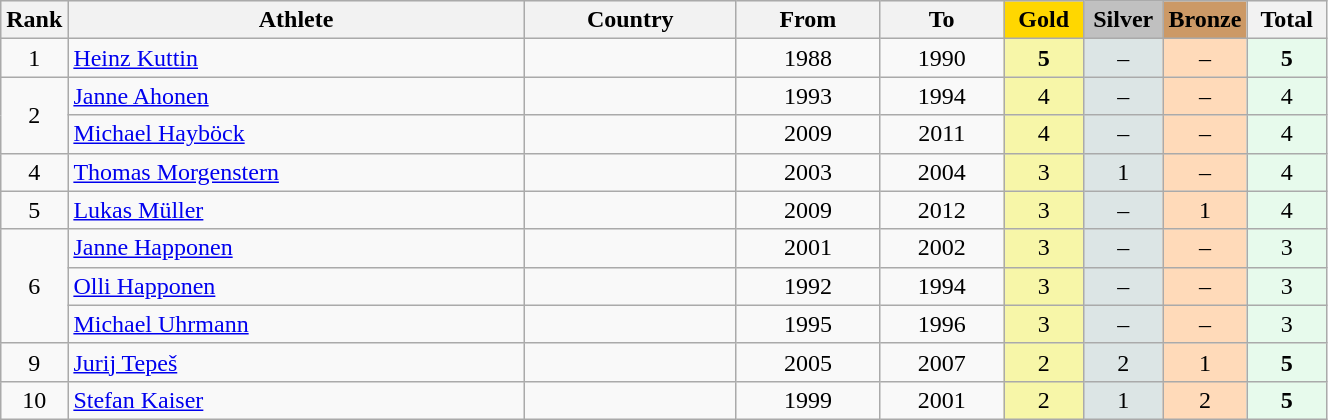<table class="wikitable plainrowheaders" width=70% style="text-align:center">
<tr style="background-color:#EDEDED;">
<th class="hintergrundfarbe5" style="width:1em">Rank</th>
<th class="hintergrundfarbe5">Athlete</th>
<th class="hintergrundfarbe5" style="width:16%">Country</th>
<th class="hintergrundfarbe5">From</th>
<th class="hintergrundfarbe5">To</th>
<th style="background:    gold; width:6%">Gold</th>
<th style="background:  silver; width:6%">Silver</th>
<th style="background: #CC9966; width:6%">Bronze</th>
<th class="hintergrundfarbe5" style="width:6%">Total</th>
</tr>
<tr>
<td>1</td>
<td align=left><a href='#'>Heinz Kuttin</a></td>
<td align=left></td>
<td>1988</td>
<td>1990</td>
<td bgcolor="#F7F6A8"><strong>5</strong></td>
<td bgcolor="#DCE5E5">–</td>
<td bgcolor="#FFDAB9">–</td>
<td bgcolor="#E7FAEC"><strong>5</strong></td>
</tr>
<tr align="center">
<td rowspan=2>2</td>
<td align=left><a href='#'>Janne Ahonen</a></td>
<td align=left></td>
<td>1993</td>
<td>1994</td>
<td bgcolor="#F7F6A8">4</td>
<td bgcolor="#DCE5E5">–</td>
<td bgcolor="#FFDAB9">–</td>
<td bgcolor="#E7FAEC">4</td>
</tr>
<tr align="center">
<td align=left><a href='#'>Michael Hayböck</a></td>
<td align=left></td>
<td>2009</td>
<td>2011</td>
<td bgcolor="#F7F6A8">4</td>
<td bgcolor="#DCE5E5">–</td>
<td bgcolor="#FFDAB9">–</td>
<td bgcolor="#E7FAEC">4</td>
</tr>
<tr align="center">
<td>4</td>
<td align=left><a href='#'>Thomas Morgenstern</a></td>
<td align=left></td>
<td>2003</td>
<td>2004</td>
<td bgcolor="#F7F6A8">3</td>
<td bgcolor="#DCE5E5">1</td>
<td bgcolor="#FFDAB9">–</td>
<td bgcolor="#E7FAEC">4</td>
</tr>
<tr align="center">
<td>5</td>
<td align=left><a href='#'>Lukas Müller</a></td>
<td align=left></td>
<td>2009</td>
<td>2012</td>
<td bgcolor="#F7F6A8">3</td>
<td bgcolor="#DCE5E5">–</td>
<td bgcolor="#FFDAB9">1</td>
<td bgcolor="#E7FAEC">4</td>
</tr>
<tr align="center">
<td rowspan=3>6</td>
<td align=left><a href='#'>Janne Happonen</a></td>
<td align=left></td>
<td>2001</td>
<td>2002</td>
<td bgcolor="#F7F6A8">3</td>
<td bgcolor="#DCE5E5">–</td>
<td bgcolor="#FFDAB9">–</td>
<td bgcolor="#E7FAEC">3</td>
</tr>
<tr align="center">
<td align=left><a href='#'>Olli Happonen</a></td>
<td align=left></td>
<td>1992</td>
<td>1994</td>
<td bgcolor="#F7F6A8">3</td>
<td bgcolor="#DCE5E5">–</td>
<td bgcolor="#FFDAB9">–</td>
<td bgcolor="#E7FAEC">3</td>
</tr>
<tr align="center">
<td align=left><a href='#'>Michael Uhrmann</a></td>
<td align=left></td>
<td>1995</td>
<td>1996</td>
<td bgcolor="#F7F6A8">3</td>
<td bgcolor="#DCE5E5">–</td>
<td bgcolor="#FFDAB9">–</td>
<td bgcolor="#E7FAEC">3</td>
</tr>
<tr align="center">
<td>9</td>
<td align=left><a href='#'>Jurij Tepeš</a></td>
<td align=left></td>
<td>2005</td>
<td>2007</td>
<td bgcolor="#F7F6A8">2</td>
<td bgcolor="#DCE5E5">2</td>
<td bgcolor="#FFDAB9">1</td>
<td bgcolor="#E7FAEC"><strong>5</strong></td>
</tr>
<tr align="center">
<td>10</td>
<td align=left><a href='#'>Stefan Kaiser</a></td>
<td align=left></td>
<td>1999</td>
<td>2001</td>
<td bgcolor="#F7F6A8">2</td>
<td bgcolor="#DCE5E5">1</td>
<td bgcolor="#FFDAB9">2</td>
<td bgcolor="#E7FAEC"><strong>5</strong></td>
</tr>
</table>
